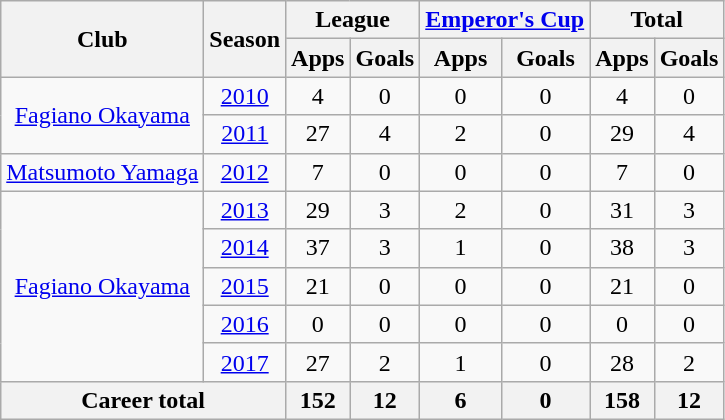<table class="wikitable" style="text-align:center;">
<tr>
<th rowspan="2">Club</th>
<th rowspan="2">Season</th>
<th colspan="2">League</th>
<th colspan="2"><a href='#'>Emperor's Cup</a></th>
<th colspan="2">Total</th>
</tr>
<tr>
<th>Apps</th>
<th>Goals</th>
<th>Apps</th>
<th>Goals</th>
<th>Apps</th>
<th>Goals</th>
</tr>
<tr>
<td rowspan="2"><a href='#'>Fagiano Okayama</a></td>
<td><a href='#'>2010</a></td>
<td>4</td>
<td>0</td>
<td>0</td>
<td>0</td>
<td>4</td>
<td>0</td>
</tr>
<tr>
<td><a href='#'>2011</a></td>
<td>27</td>
<td>4</td>
<td>2</td>
<td>0</td>
<td>29</td>
<td>4</td>
</tr>
<tr>
<td><a href='#'>Matsumoto Yamaga</a></td>
<td><a href='#'>2012</a></td>
<td>7</td>
<td>0</td>
<td>0</td>
<td>0</td>
<td>7</td>
<td>0</td>
</tr>
<tr>
<td rowspan="5"><a href='#'>Fagiano Okayama</a></td>
<td><a href='#'>2013</a></td>
<td>29</td>
<td>3</td>
<td>2</td>
<td>0</td>
<td>31</td>
<td>3</td>
</tr>
<tr>
<td><a href='#'>2014</a></td>
<td>37</td>
<td>3</td>
<td>1</td>
<td>0</td>
<td>38</td>
<td>3</td>
</tr>
<tr>
<td><a href='#'>2015</a></td>
<td>21</td>
<td>0</td>
<td>0</td>
<td>0</td>
<td>21</td>
<td>0</td>
</tr>
<tr>
<td><a href='#'>2016</a></td>
<td>0</td>
<td>0</td>
<td>0</td>
<td>0</td>
<td>0</td>
<td>0</td>
</tr>
<tr>
<td><a href='#'>2017</a></td>
<td>27</td>
<td>2</td>
<td>1</td>
<td>0</td>
<td>28</td>
<td>2</td>
</tr>
<tr>
<th colspan="2">Career total</th>
<th>152</th>
<th>12</th>
<th>6</th>
<th>0</th>
<th>158</th>
<th>12</th>
</tr>
</table>
